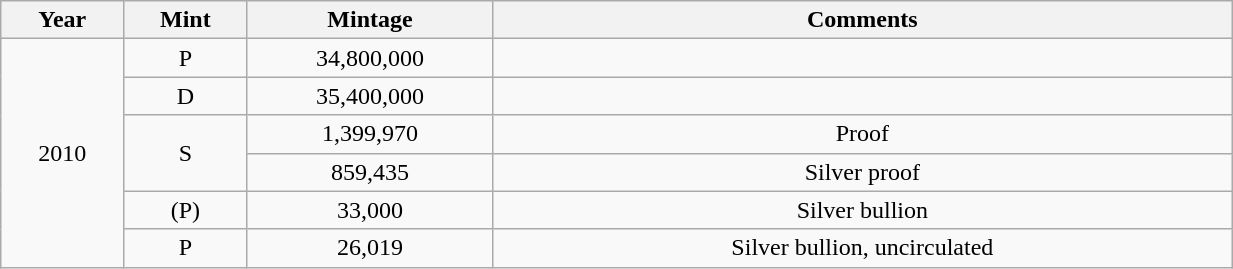<table class="wikitable sortable" style="min-width:65%; text-align:center;">
<tr>
<th width="10%">Year</th>
<th width="10%">Mint</th>
<th width="20%">Mintage</th>
<th width="60%">Comments</th>
</tr>
<tr>
<td rowspan="6">2010</td>
<td>P</td>
<td>34,800,000</td>
<td></td>
</tr>
<tr>
<td>D</td>
<td>35,400,000</td>
<td></td>
</tr>
<tr>
<td rowspan="2">S</td>
<td>1,399,970</td>
<td>Proof</td>
</tr>
<tr>
<td>859,435</td>
<td>Silver proof</td>
</tr>
<tr>
<td>(P)</td>
<td>33,000</td>
<td>Silver bullion</td>
</tr>
<tr>
<td>P</td>
<td>26,019</td>
<td>Silver bullion, uncirculated</td>
</tr>
</table>
